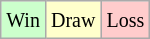<table class="wikitable">
<tr>
<td style="background: #CCFFCC;"><small>Win</small></td>
<td style="background: #FFFFCC;"><small>Draw</small></td>
<td style="background: #FFCCCC;"><small>Loss</small></td>
</tr>
</table>
